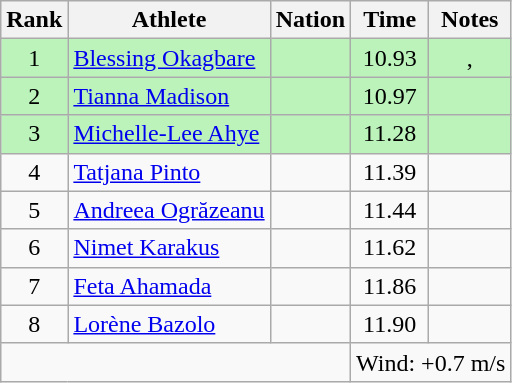<table class="wikitable sortable" style="text-align:center">
<tr>
<th>Rank</th>
<th>Athlete</th>
<th>Nation</th>
<th>Time</th>
<th>Notes</th>
</tr>
<tr bgcolor=#bbf3bb>
<td>1</td>
<td align=left><a href='#'>Blessing Okagbare</a></td>
<td align=left></td>
<td>10.93</td>
<td>, <strong></strong></td>
</tr>
<tr bgcolor=#bbf3bb>
<td>2</td>
<td align=left><a href='#'>Tianna Madison</a></td>
<td align=left></td>
<td>10.97</td>
<td></td>
</tr>
<tr bgcolor=#bbf3bb>
<td>3</td>
<td align=left><a href='#'>Michelle-Lee Ahye</a></td>
<td align=left></td>
<td>11.28</td>
<td></td>
</tr>
<tr>
<td>4</td>
<td align=left><a href='#'>Tatjana Pinto</a></td>
<td align=left></td>
<td>11.39</td>
<td></td>
</tr>
<tr>
<td>5</td>
<td align=left><a href='#'>Andreea Ogrăzeanu</a></td>
<td align=left></td>
<td>11.44</td>
<td></td>
</tr>
<tr>
<td>6</td>
<td align=left><a href='#'>Nimet Karakus</a></td>
<td align=left></td>
<td>11.62</td>
<td></td>
</tr>
<tr>
<td>7</td>
<td align=left><a href='#'>Feta Ahamada</a></td>
<td align=left></td>
<td>11.86</td>
<td></td>
</tr>
<tr>
<td>8</td>
<td align=left><a href='#'>Lorène Bazolo</a></td>
<td align=left></td>
<td>11.90</td>
<td></td>
</tr>
<tr class="sortbottom">
<td colspan=3></td>
<td colspan="2" style="text-align:left;">Wind: +0.7 m/s</td>
</tr>
</table>
